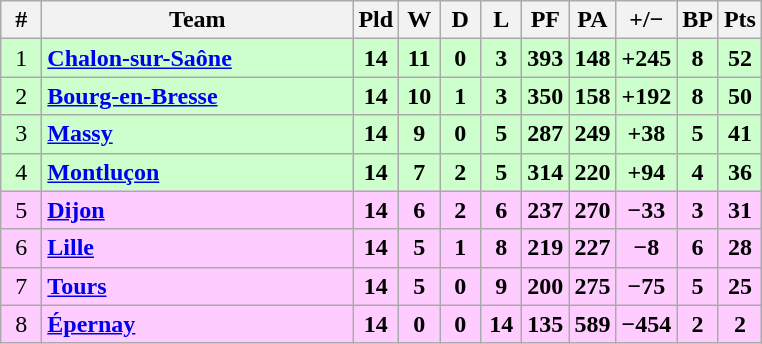<table class="wikitable" style="text-align: center;">
<tr>
<th width="20">#</th>
<th width="200">Team</th>
<th width="20">Pld</th>
<th width="20">W</th>
<th width="20">D</th>
<th width="20">L</th>
<th width="20">PF</th>
<th width="20">PA</th>
<th width="25">+/−</th>
<th width="20">BP</th>
<th width="20">Pts</th>
</tr>
<tr bgcolor=#ccffcc align=center>
<td>1</td>
<td align=left><strong><a href='#'>Chalon-sur-Saône</a></strong></td>
<td><strong>14</strong></td>
<td><strong>11</strong></td>
<td><strong>0</strong></td>
<td><strong>3</strong></td>
<td><strong>393</strong></td>
<td><strong>148</strong></td>
<td><strong>+245</strong></td>
<td><strong>8</strong></td>
<td><strong>52</strong></td>
</tr>
<tr bgcolor=#ccffcc align=center>
<td>2</td>
<td align=left><strong><a href='#'>Bourg-en-Bresse</a></strong></td>
<td><strong>14</strong></td>
<td><strong>10</strong></td>
<td><strong>1</strong></td>
<td><strong>3</strong></td>
<td><strong>350</strong></td>
<td><strong>158</strong></td>
<td><strong>+192</strong></td>
<td><strong>8</strong></td>
<td><strong>50</strong></td>
</tr>
<tr bgcolor=#ccffcc align=center>
<td>3</td>
<td align=left><strong><a href='#'>Massy</a></strong></td>
<td><strong>14</strong></td>
<td><strong>9</strong></td>
<td><strong>0</strong></td>
<td><strong>5</strong></td>
<td><strong>287</strong></td>
<td><strong>249</strong></td>
<td><strong>+38</strong></td>
<td><strong>5</strong></td>
<td><strong>41</strong></td>
</tr>
<tr bgcolor=#ccffcc align=center>
<td>4</td>
<td align=left><strong><a href='#'>Montluçon</a></strong></td>
<td><strong>14</strong></td>
<td><strong>7</strong></td>
<td><strong>2</strong></td>
<td><strong>5</strong></td>
<td><strong>314</strong></td>
<td><strong>220</strong></td>
<td><strong>+94</strong></td>
<td><strong>4</strong></td>
<td><strong>36</strong></td>
</tr>
<tr bgcolor=#ffccff align=center>
<td>5</td>
<td align=left><strong><a href='#'>Dijon</a></strong></td>
<td><strong>14</strong></td>
<td><strong>6</strong></td>
<td><strong>2</strong></td>
<td><strong>6</strong></td>
<td><strong>237</strong></td>
<td><strong>270</strong></td>
<td><strong>−33</strong></td>
<td><strong>3</strong></td>
<td><strong>31</strong></td>
</tr>
<tr bgcolor=#ffccff align=center>
<td>6</td>
<td align=left><strong><a href='#'>Lille</a></strong></td>
<td><strong>14</strong></td>
<td><strong>5</strong></td>
<td><strong>1</strong></td>
<td><strong>8</strong></td>
<td><strong>219</strong></td>
<td><strong>227</strong></td>
<td><strong>−8</strong></td>
<td><strong>6</strong></td>
<td><strong>28</strong></td>
</tr>
<tr bgcolor=#ffccff align=center>
<td>7</td>
<td align=left><strong><a href='#'>Tours</a></strong></td>
<td><strong>14</strong></td>
<td><strong>5</strong></td>
<td><strong>0</strong></td>
<td><strong>9</strong></td>
<td><strong>200</strong></td>
<td><strong>275</strong></td>
<td><strong>−75</strong></td>
<td><strong>5</strong></td>
<td><strong>25</strong></td>
</tr>
<tr bgcolor=#ffccff align=center>
<td>8</td>
<td align=left><strong><a href='#'>Épernay</a></strong></td>
<td><strong>14</strong></td>
<td><strong>0</strong></td>
<td><strong>0</strong></td>
<td><strong>14</strong></td>
<td><strong>135</strong></td>
<td><strong>589</strong></td>
<td><strong>−454</strong></td>
<td><strong>2</strong></td>
<td><strong>2</strong></td>
</tr>
</table>
